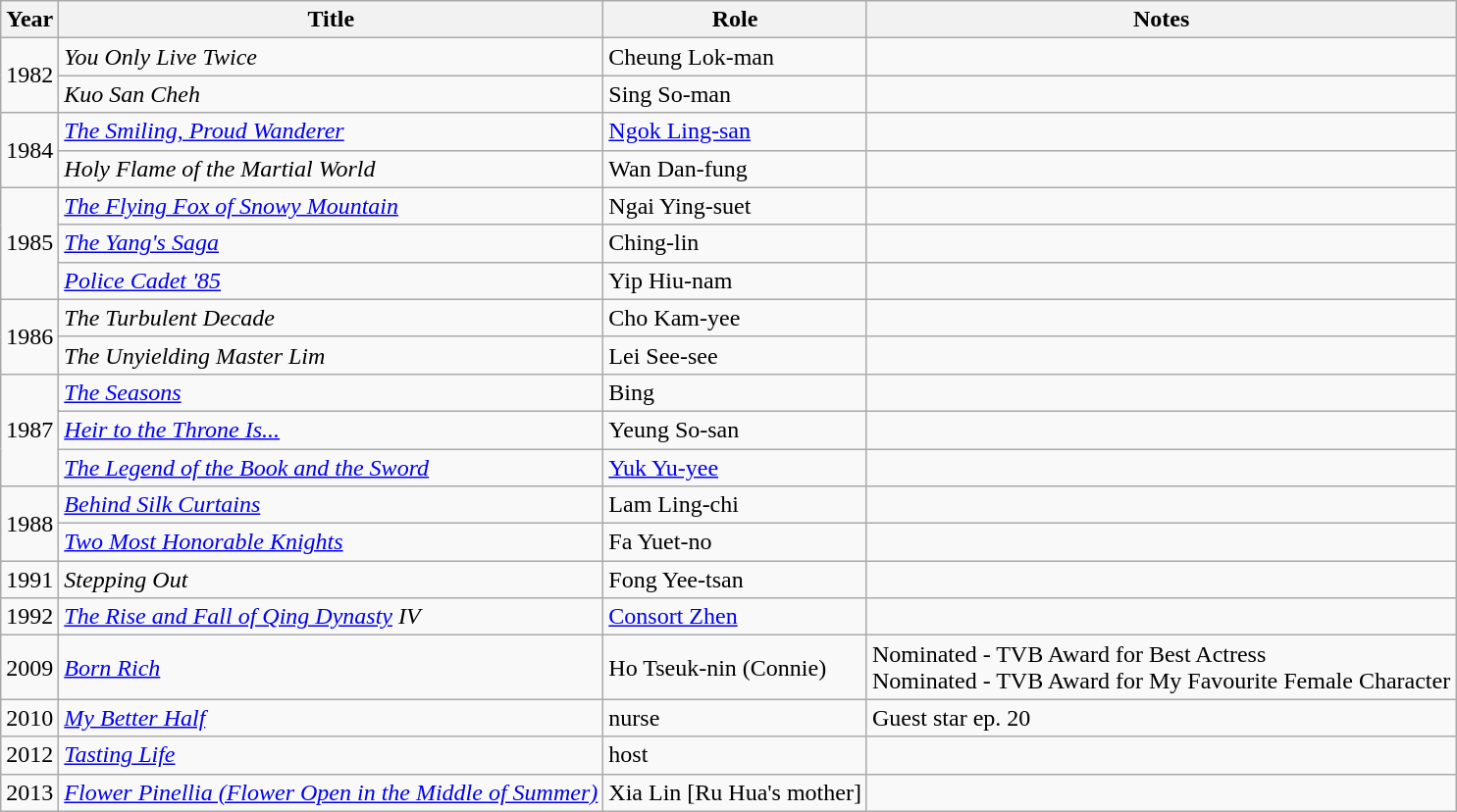<table class="wikitable">
<tr>
<th>Year</th>
<th>Title</th>
<th>Role</th>
<th>Notes</th>
</tr>
<tr>
<td rowspan="2">1982</td>
<td><em>You Only Live Twice</em></td>
<td>Cheung Lok-man</td>
<td></td>
</tr>
<tr>
<td><em>Kuo San Cheh</em></td>
<td>Sing So-man</td>
<td></td>
</tr>
<tr>
<td rowspan="2">1984</td>
<td><em><a href='#'>The Smiling, Proud Wanderer</a></em></td>
<td><a href='#'>Ngok Ling-san</a></td>
<td></td>
</tr>
<tr>
<td><em>Holy Flame of the Martial World</em></td>
<td>Wan Dan-fung</td>
<td></td>
</tr>
<tr>
<td rowspan="3">1985</td>
<td><em><a href='#'>The Flying Fox of Snowy Mountain</a></em></td>
<td>Ngai Ying-suet</td>
<td></td>
</tr>
<tr>
<td><em><a href='#'>The Yang's Saga</a></em></td>
<td>Ching-lin</td>
<td></td>
</tr>
<tr>
<td><em><a href='#'>Police Cadet '85</a></em></td>
<td>Yip Hiu-nam</td>
<td></td>
</tr>
<tr>
<td rowspan="2">1986</td>
<td><em>The Turbulent Decade</em></td>
<td>Cho Kam-yee</td>
<td></td>
</tr>
<tr>
<td><em>The Unyielding Master Lim</em></td>
<td>Lei See-see</td>
<td></td>
</tr>
<tr>
<td rowspan="3">1987</td>
<td><em><a href='#'>The Seasons</a></em></td>
<td>Bing</td>
<td></td>
</tr>
<tr>
<td><em><a href='#'>Heir to the Throne Is...</a></em></td>
<td>Yeung So-san</td>
<td></td>
</tr>
<tr>
<td><em><a href='#'>The Legend of the Book and the Sword</a></em></td>
<td><a href='#'>Yuk Yu-yee</a></td>
<td></td>
</tr>
<tr>
<td rowspan="2">1988</td>
<td><em><a href='#'>Behind Silk Curtains</a></em></td>
<td>Lam Ling-chi</td>
<td></td>
</tr>
<tr>
<td><em><a href='#'>Two Most Honorable Knights</a></em></td>
<td>Fa Yuet-no</td>
<td></td>
</tr>
<tr>
<td>1991</td>
<td><em>Stepping Out</em></td>
<td>Fong Yee-tsan</td>
<td></td>
</tr>
<tr>
<td>1992</td>
<td><em><a href='#'>The Rise and Fall of Qing Dynasty</a> IV</em></td>
<td><a href='#'>Consort Zhen</a></td>
<td></td>
</tr>
<tr>
<td>2009</td>
<td><em><a href='#'>Born Rich</a></em></td>
<td>Ho Tseuk-nin (Connie)</td>
<td>Nominated - TVB Award for Best Actress <br> Nominated - TVB Award for My Favourite Female Character</td>
</tr>
<tr>
<td>2010</td>
<td><em><a href='#'>My Better Half</a></em></td>
<td>nurse</td>
<td>Guest star ep. 20</td>
</tr>
<tr>
<td>2012</td>
<td><em><a href='#'>Tasting Life</a></em></td>
<td>host</td>
<td></td>
</tr>
<tr>
<td>2013</td>
<td><em><a href='#'>Flower Pinellia (Flower Open in the Middle of Summer)</a></em></td>
<td>Xia Lin [Ru Hua's mother]</td>
<td></td>
</tr>
</table>
